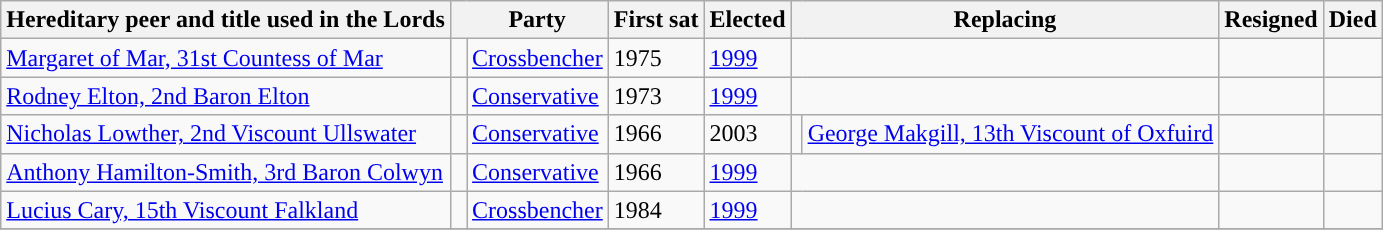<table class="sortable wikitable">
<tr>
<th>Hereditary peer and title used in the Lords</th>
<th class="unsortable"> </th>
<th style="border-left-style: hidden;">Party</th>
<th>First sat</th>
<th>Elected</th>
<th colspan=2>Replacing</th>
<th>Resigned</th>
<th>Died</th>
</tr>
<tr>
<td><a href='#'>Margaret of Mar, 31st Countess of Mar</a></td>
<td style="background-color: "></td>
<td><a href='#'>Crossbencher</a></td>
<td>1975</td>
<td><a href='#'>1999</a></td>
<td colspan=2></td>
<td></td>
<td></td>
</tr>
<tr>
<td><a href='#'>Rodney Elton, 2nd Baron Elton</a></td>
<td style="background-color: "></td>
<td><a href='#'>Conservative</a></td>
<td>1973</td>
<td><a href='#'>1999</a></td>
<td colspan=2></td>
<td></td>
<td></td>
</tr>
<tr>
<td><a href='#'>Nicholas Lowther, 2nd Viscount Ullswater</a><br></td>
<td style="background-color: "></td>
<td><a href='#'>Conservative</a></td>
<td>1966</td>
<td>2003</td>
<td style="background-color: "></td>
<td><a href='#'>George Makgill, 13th Viscount of Oxfuird</a></td>
<td></td>
<td></td>
</tr>
<tr>
<td><a href='#'>Anthony Hamilton-Smith, 3rd Baron Colwyn</a></td>
<td style="background-color: "></td>
<td><a href='#'>Conservative</a></td>
<td>1966</td>
<td><a href='#'>1999</a></td>
<td colspan=2></td>
<td></td>
<td></td>
</tr>
<tr>
<td><a href='#'>Lucius Cary, 15th Viscount Falkland</a><br></td>
<td style="background-color: "></td>
<td><a href='#'>Crossbencher</a></td>
<td>1984</td>
<td><a href='#'>1999</a></td>
<td colspan=2></td>
<td></td>
<td></td>
</tr>
<tr>
</tr>
</table>
